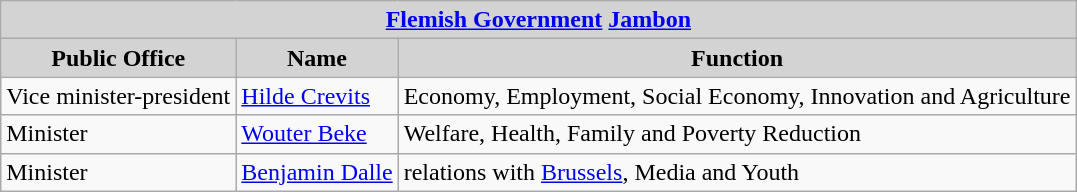<table class="wikitable">
<tr>
<th style="background:LightGrey;" colspan="3"><a href='#'>Flemish Government</a> <a href='#'>Jambon</a></th>
</tr>
<tr>
<th style="background:LightGrey;">Public Office</th>
<th style="background:LightGrey;">Name</th>
<th style="background:LightGrey;">Function</th>
</tr>
<tr>
<td>Vice minister-president</td>
<td><a href='#'>Hilde Crevits</a></td>
<td>Economy, Employment, Social Economy, Innovation and Agriculture</td>
</tr>
<tr>
<td>Minister</td>
<td><a href='#'>Wouter Beke</a></td>
<td>Welfare, Health, Family and Poverty Reduction</td>
</tr>
<tr>
<td>Minister</td>
<td><a href='#'>Benjamin Dalle</a></td>
<td>relations with <a href='#'>Brussels</a>, Media and Youth</td>
</tr>
</table>
